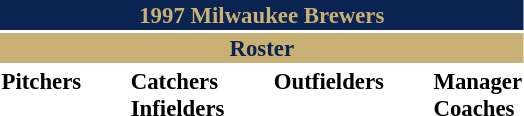<table class="toccolours" style="font-size: 95%;">
<tr>
<th colspan="10" style="background-color: #0a2351; color:#c9b074;  text-align: center;">1997 Milwaukee Brewers</th>
</tr>
<tr>
<td colspan="10" style="background-color: #c9b074; color: #0a2351; text-align: center;"><strong>Roster</strong></td>
</tr>
<tr>
<td valign="top"><strong>Pitchers</strong><br>



















</td>
<td width="25px"></td>
<td valign="top"><strong>Catchers</strong><br>


<strong>Infielders</strong>











</td>
<td width="25px"></td>
<td valign="top"><strong>Outfielders</strong><br>






</td>
<td width="25px"></td>
<td valign="top"><strong>Manager</strong><br>
<strong>Coaches</strong>




</td>
</tr>
<tr>
</tr>
</table>
